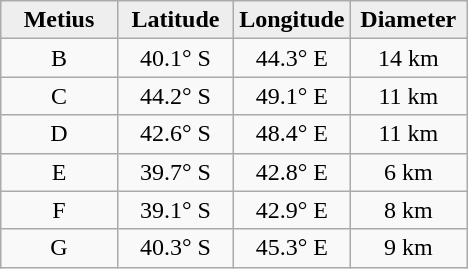<table class="wikitable">
<tr>
<th width="25%" style="background:#eeeeee;">Metius</th>
<th width="25%" style="background:#eeeeee;">Latitude</th>
<th width="25%" style="background:#eeeeee;">Longitude</th>
<th width="25%" style="background:#eeeeee;">Diameter</th>
</tr>
<tr>
<td align="center">B</td>
<td align="center">40.1° S</td>
<td align="center">44.3° E</td>
<td align="center">14 km</td>
</tr>
<tr>
<td align="center">C</td>
<td align="center">44.2° S</td>
<td align="center">49.1° E</td>
<td align="center">11 km</td>
</tr>
<tr>
<td align="center">D</td>
<td align="center">42.6° S</td>
<td align="center">48.4° E</td>
<td align="center">11 km</td>
</tr>
<tr>
<td align="center">E</td>
<td align="center">39.7° S</td>
<td align="center">42.8° E</td>
<td align="center">6 km</td>
</tr>
<tr>
<td align="center">F</td>
<td align="center">39.1° S</td>
<td align="center">42.9° E</td>
<td align="center">8 km</td>
</tr>
<tr>
<td align="center">G</td>
<td align="center">40.3° S</td>
<td align="center">45.3° E</td>
<td align="center">9 km</td>
</tr>
</table>
